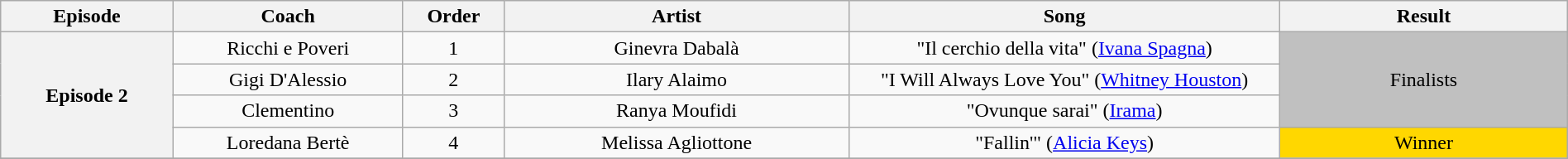<table class="wikitable" style="text-align: center; width:100%">
<tr>
<th style="width:06%">Episode</th>
<th style="width:08%">Coach</th>
<th style="width:03%">Order</th>
<th style="width:12%">Artist</th>
<th style="width:15%">Song</th>
<th style="width:10%">Result</th>
</tr>
<tr>
<th rowspan="4">Episode 2<br></th>
<td>Ricchi e Poveri</td>
<td>1</td>
<td>Ginevra Dabalà</td>
<td>"Il cerchio della vita" (<a href='#'>Ivana Spagna</a>)</td>
<td rowspan=3 style="background:silver">Finalists</td>
</tr>
<tr>
<td>Gigi D'Alessio</td>
<td>2</td>
<td>Ilary Alaimo</td>
<td>"I Will Always Love You" (<a href='#'>Whitney Houston</a>)</td>
</tr>
<tr>
<td>Clementino</td>
<td>3</td>
<td>Ranya Moufidi</td>
<td>"Ovunque sarai" (<a href='#'>Irama</a>)</td>
</tr>
<tr>
<td>Loredana Bertè</td>
<td>4</td>
<td>Melissa Agliottone</td>
<td>"Fallin'" (<a href='#'>Alicia Keys</a>)</td>
<td style="background:gold">Winner</td>
</tr>
<tr>
</tr>
</table>
